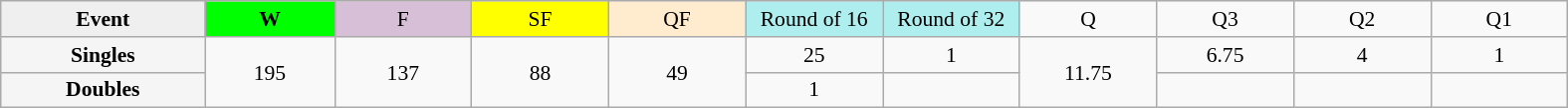<table class=wikitable style=font-size:90%;text-align:center>
<tr>
<td style="width:130px; background:#efefef;"><strong>Event</strong></td>
<td style="width:80px; background:lime;"><strong>W</strong></td>
<td style="width:85px; background:thistle;">F</td>
<td style="width:85px; background:#ff0;">SF</td>
<td style="width:85px; background:#ffebcd;">QF</td>
<td style="width:85px; background:#afeeee;">Round of 16</td>
<td style="width:85px; background:#afeeee;">Round of 32</td>
<td width=85>Q</td>
<td width=85>Q3</td>
<td width=85>Q2</td>
<td width=85>Q1</td>
</tr>
<tr>
<th style="background:#f5f5f5;">Singles</th>
<td rowspan=2>195</td>
<td rowspan=2>137</td>
<td rowspan=2>88</td>
<td rowspan=2>49</td>
<td>25</td>
<td>1</td>
<td rowspan=2>11.75</td>
<td>6.75</td>
<td>4</td>
<td>1</td>
</tr>
<tr>
<th style="background:#f5f5f5;">Doubles</th>
<td>1</td>
<td></td>
<td></td>
<td></td>
<td></td>
</tr>
</table>
